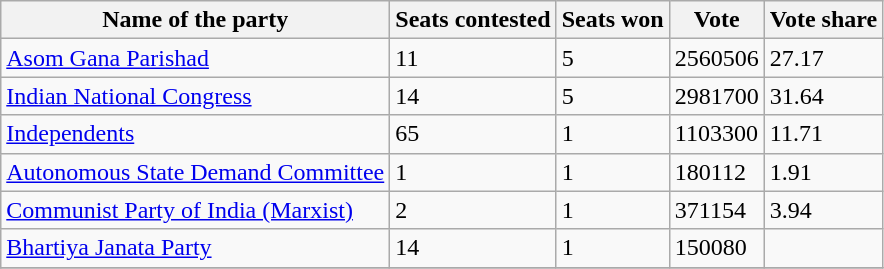<table class = wikitable sortable>
<tr>
<th>Name of the party</th>
<th>Seats contested</th>
<th>Seats won</th>
<th>Vote</th>
<th>Vote share</th>
</tr>
<tr>
<td><a href='#'>Asom Gana Parishad</a></td>
<td>11</td>
<td>5</td>
<td>2560506</td>
<td>27.17</td>
</tr>
<tr>
<td><a href='#'>Indian National Congress</a></td>
<td>14</td>
<td>5</td>
<td>2981700</td>
<td>31.64</td>
</tr>
<tr>
<td><a href='#'>Independents</a></td>
<td>65</td>
<td>1</td>
<td>1103300</td>
<td>11.71</td>
</tr>
<tr>
<td><a href='#'>Autonomous State Demand Committee</a></td>
<td>1</td>
<td>1</td>
<td>180112</td>
<td>1.91</td>
</tr>
<tr>
<td><a href='#'>Communist Party of India (Marxist)</a></td>
<td>2</td>
<td>1</td>
<td>371154</td>
<td>3.94</td>
</tr>
<tr>
<td><a href='#'>Bhartiya Janata Party</a></td>
<td>14</td>
<td>1</td>
<td>150080</td>
<td></td>
</tr>
<tr>
</tr>
</table>
